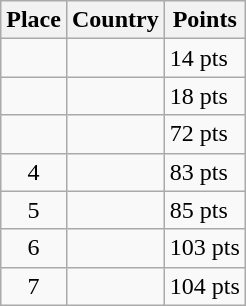<table class=wikitable>
<tr>
<th>Place</th>
<th>Country</th>
<th>Points</th>
</tr>
<tr>
<td align=center></td>
<td></td>
<td>14 pts</td>
</tr>
<tr>
<td align=center></td>
<td></td>
<td>18 pts</td>
</tr>
<tr>
<td align=center></td>
<td></td>
<td>72 pts</td>
</tr>
<tr>
<td align=center>4</td>
<td></td>
<td>83 pts</td>
</tr>
<tr>
<td align=center>5</td>
<td></td>
<td>85 pts</td>
</tr>
<tr>
<td align=center>6</td>
<td></td>
<td>103 pts</td>
</tr>
<tr>
<td align=center>7</td>
<td></td>
<td>104 pts</td>
</tr>
</table>
